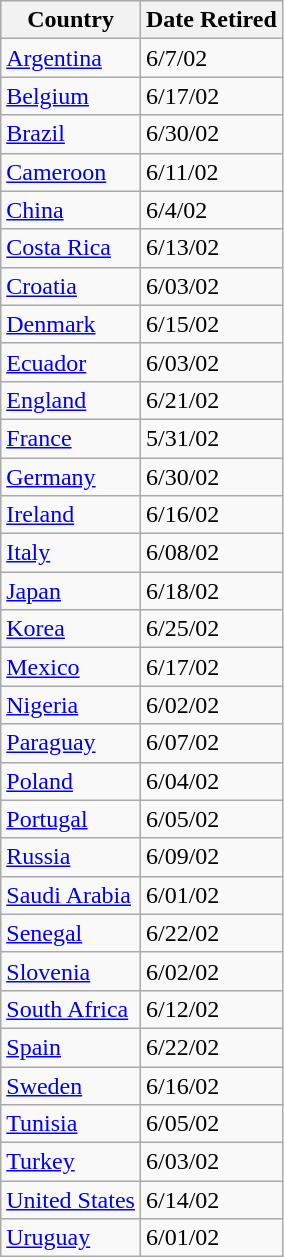<table class="wikitable">
<tr style="background:#ddd; text-align:center;">
<th>Country</th>
<th>Date Retired</th>
</tr>
<tr>
<td><a href='#'>Argentina</a></td>
<td>6/7/02</td>
</tr>
<tr>
<td><a href='#'>Belgium</a></td>
<td>6/17/02</td>
</tr>
<tr>
<td><a href='#'>Brazil</a></td>
<td>6/30/02</td>
</tr>
<tr>
<td><a href='#'>Cameroon</a></td>
<td>6/11/02</td>
</tr>
<tr>
<td><a href='#'>China</a></td>
<td>6/4/02</td>
</tr>
<tr>
<td><a href='#'>Costa Rica</a></td>
<td>6/13/02</td>
</tr>
<tr>
<td><a href='#'>Croatia</a></td>
<td>6/03/02</td>
</tr>
<tr>
<td><a href='#'>Denmark</a></td>
<td>6/15/02</td>
</tr>
<tr>
<td><a href='#'>Ecuador</a></td>
<td>6/03/02</td>
</tr>
<tr>
<td><a href='#'>England</a></td>
<td>6/21/02</td>
</tr>
<tr>
<td><a href='#'>France</a></td>
<td>5/31/02</td>
</tr>
<tr>
<td><a href='#'>Germany</a></td>
<td>6/30/02</td>
</tr>
<tr>
<td><a href='#'>Ireland</a></td>
<td>6/16/02</td>
</tr>
<tr>
<td><a href='#'>Italy</a></td>
<td>6/08/02</td>
</tr>
<tr>
<td><a href='#'>Japan</a></td>
<td>6/18/02</td>
</tr>
<tr>
<td><a href='#'>Korea</a></td>
<td>6/25/02</td>
</tr>
<tr>
<td><a href='#'>Mexico</a></td>
<td>6/17/02</td>
</tr>
<tr>
<td><a href='#'>Nigeria</a></td>
<td>6/02/02</td>
</tr>
<tr>
<td><a href='#'>Paraguay</a></td>
<td>6/07/02</td>
</tr>
<tr>
<td><a href='#'>Poland</a></td>
<td>6/04/02</td>
</tr>
<tr>
<td><a href='#'>Portugal</a></td>
<td>6/05/02</td>
</tr>
<tr>
<td><a href='#'>Russia</a></td>
<td>6/09/02</td>
</tr>
<tr>
<td><a href='#'>Saudi Arabia</a></td>
<td>6/01/02</td>
</tr>
<tr>
<td><a href='#'>Senegal</a></td>
<td>6/22/02</td>
</tr>
<tr>
<td><a href='#'>Slovenia</a></td>
<td>6/02/02</td>
</tr>
<tr>
<td><a href='#'>South Africa</a></td>
<td>6/12/02</td>
</tr>
<tr>
<td><a href='#'>Spain</a></td>
<td>6/22/02</td>
</tr>
<tr>
<td><a href='#'>Sweden</a></td>
<td>6/16/02</td>
</tr>
<tr>
<td><a href='#'>Tunisia</a></td>
<td>6/05/02</td>
</tr>
<tr>
<td><a href='#'>Turkey</a></td>
<td>6/03/02</td>
</tr>
<tr>
<td><a href='#'>United States</a></td>
<td>6/14/02</td>
</tr>
<tr>
<td><a href='#'>Uruguay</a></td>
<td>6/01/02</td>
</tr>
</table>
